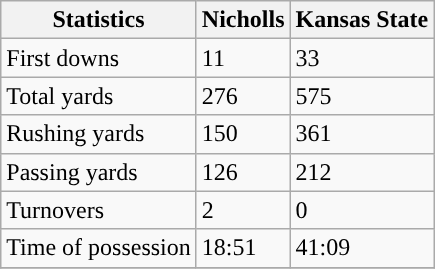<table class="wikitable">
<tr>
<th>Statistics</th>
<th>Nicholls</th>
<th>Kansas State</th>
</tr>
<tr>
<td>First downs</td>
<td>11</td>
<td>33</td>
</tr>
<tr>
<td>Total yards</td>
<td>276</td>
<td>575</td>
</tr>
<tr>
<td>Rushing yards</td>
<td>150</td>
<td>361</td>
</tr>
<tr>
<td>Passing yards</td>
<td>126</td>
<td>212</td>
</tr>
<tr>
<td>Turnovers</td>
<td>2</td>
<td>0</td>
</tr>
<tr>
<td>Time of possession</td>
<td>18:51</td>
<td>41:09</td>
</tr>
<tr>
</tr>
</table>
